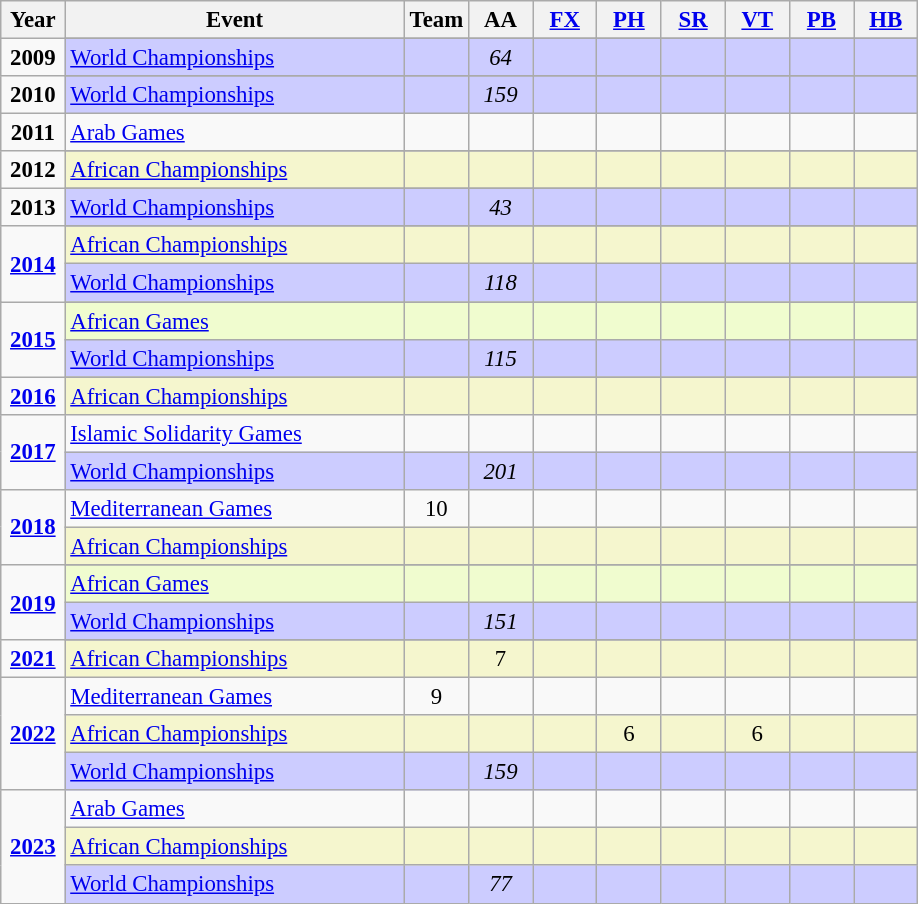<table class="wikitable sortable" style="text-align:center; font-size:95%;">
<tr>
<th width=7% class=unsortable>Year</th>
<th width=37% class=unsortable>Event</th>
<th width=7% class=unsortable>Team</th>
<th width=7% class=unsortable>AA</th>
<th width=7% class=unsortable><a href='#'>FX</a></th>
<th width=7% class=unsortable><a href='#'>PH</a></th>
<th width=7% class=unsortable><a href='#'>SR</a></th>
<th width=7% class=unsortable><a href='#'>VT</a></th>
<th width=7% class=unsortable><a href='#'>PB</a></th>
<th width=7% class=unsortable><a href='#'>HB</a></th>
</tr>
<tr>
<td rowspan="2"><strong>2009</strong></td>
</tr>
<tr bgcolor=#CCCCFF>
<td align=left><a href='#'>World Championships</a></td>
<td></td>
<td><em>64</em></td>
<td></td>
<td></td>
<td></td>
<td></td>
<td></td>
<td></td>
</tr>
<tr>
<td rowspan="2"><strong>2010</strong></td>
</tr>
<tr bgcolor=#CCCCFF>
<td align=left><a href='#'>World Championships</a></td>
<td></td>
<td><em>159</em></td>
<td></td>
<td></td>
<td></td>
<td></td>
<td></td>
<td></td>
</tr>
<tr>
<td rowspan="1"><strong>2011</strong></td>
<td align=left><a href='#'>Arab Games</a></td>
<td></td>
<td></td>
<td></td>
<td></td>
<td></td>
<td></td>
<td></td>
<td></td>
</tr>
<tr>
<td rowspan="2"><strong>2012</strong></td>
</tr>
<tr bgcolor=#F5F6CE>
<td align=left><a href='#'>African Championships</a></td>
<td></td>
<td></td>
<td></td>
<td></td>
<td></td>
<td></td>
<td></td>
<td></td>
</tr>
<tr>
<td rowspan="2"><strong>2013</strong></td>
</tr>
<tr bgcolor=#CCCCFF>
<td align=left><a href='#'>World Championships</a></td>
<td></td>
<td><em>43</em></td>
<td></td>
<td></td>
<td></td>
<td></td>
<td></td>
<td></td>
</tr>
<tr>
<td rowspan="3"><strong><a href='#'>2014</a></strong></td>
</tr>
<tr bgcolor=#F5F6CE>
<td align=left><a href='#'>African Championships</a></td>
<td></td>
<td></td>
<td></td>
<td></td>
<td></td>
<td></td>
<td></td>
<td></td>
</tr>
<tr bgcolor=#CCCCFF>
<td align=left><a href='#'>World Championships</a></td>
<td></td>
<td><em>118</em></td>
<td></td>
<td></td>
<td></td>
<td></td>
<td></td>
<td></td>
</tr>
<tr>
<td rowspan="3"><strong><a href='#'>2015</a></strong></td>
</tr>
<tr bgcolor=#f0fccf>
<td align=left><a href='#'>African Games</a></td>
<td></td>
<td></td>
<td></td>
<td></td>
<td></td>
<td></td>
<td></td>
<td></td>
</tr>
<tr bgcolor=#CCCCFF>
<td align=left><a href='#'>World Championships</a></td>
<td></td>
<td><em>115</em></td>
<td></td>
<td></td>
<td></td>
<td></td>
<td></td>
<td></td>
</tr>
<tr>
<td rowspan="2"><strong><a href='#'>2016</a></strong></td>
</tr>
<tr bgcolor=#F5F6CE>
<td align=left><a href='#'>African Championships</a></td>
<td></td>
<td></td>
<td></td>
<td></td>
<td></td>
<td></td>
<td></td>
<td></td>
</tr>
<tr>
<td rowspan="2"><strong><a href='#'>2017</a></strong></td>
<td align=left><a href='#'>Islamic Solidarity Games</a></td>
<td></td>
<td></td>
<td></td>
<td></td>
<td></td>
<td></td>
<td></td>
<td></td>
</tr>
<tr bgcolor=#CCCCFF>
<td align=left><a href='#'>World Championships</a></td>
<td></td>
<td><em>201</em></td>
<td></td>
<td></td>
<td></td>
<td></td>
<td></td>
<td></td>
</tr>
<tr>
<td rowspan="2"><strong><a href='#'>2018</a></strong></td>
<td align=left><a href='#'>Mediterranean Games</a></td>
<td>10</td>
<td></td>
<td></td>
<td></td>
<td></td>
<td></td>
<td></td>
<td></td>
</tr>
<tr bgcolor=#F5F6CE>
<td align=left><a href='#'>African Championships</a></td>
<td></td>
<td></td>
<td></td>
<td></td>
<td></td>
<td></td>
<td></td>
<td></td>
</tr>
<tr>
<td rowspan="3"><strong><a href='#'>2019</a></strong></td>
</tr>
<tr bgcolor=#f0fccf>
<td align=left><a href='#'>African Games</a></td>
<td></td>
<td></td>
<td></td>
<td></td>
<td></td>
<td></td>
<td></td>
<td></td>
</tr>
<tr bgcolor=#CCCCFF>
<td align=left><a href='#'>World Championships</a></td>
<td></td>
<td><em>151</em></td>
<td></td>
<td></td>
<td></td>
<td></td>
<td></td>
<td></td>
</tr>
<tr>
<td rowspan="2"><strong><a href='#'>2021</a></strong></td>
</tr>
<tr bgcolor=#F5F6CE>
<td align=left><a href='#'>African Championships</a></td>
<td></td>
<td>7</td>
<td></td>
<td></td>
<td></td>
<td></td>
<td></td>
<td></td>
</tr>
<tr>
<td rowspan="3"><strong><a href='#'>2022</a></strong></td>
<td align=left><a href='#'>Mediterranean Games</a></td>
<td>9</td>
<td></td>
<td></td>
<td></td>
<td></td>
<td></td>
<td></td>
<td></td>
</tr>
<tr bgcolor=#F5F6CE>
<td align=left><a href='#'>African Championships</a></td>
<td></td>
<td></td>
<td></td>
<td>6</td>
<td></td>
<td>6</td>
<td></td>
<td></td>
</tr>
<tr bgcolor=#CCCCFF>
<td align=left><a href='#'>World Championships</a></td>
<td></td>
<td><em>159</em></td>
<td></td>
<td></td>
<td></td>
<td></td>
<td></td>
<td></td>
</tr>
<tr>
<td rowspan="3"><strong><a href='#'>2023</a></strong></td>
<td align=left><a href='#'>Arab Games</a></td>
<td></td>
<td></td>
<td></td>
<td></td>
<td></td>
<td></td>
<td></td>
<td></td>
</tr>
<tr bgcolor=#F5F6CE>
<td align=left><a href='#'>African Championships</a></td>
<td></td>
<td></td>
<td></td>
<td></td>
<td></td>
<td></td>
<td></td>
<td></td>
</tr>
<tr bgcolor=#CCCCFF>
<td align=left><a href='#'>World Championships</a></td>
<td></td>
<td><em>77</em></td>
<td></td>
<td></td>
<td></td>
<td></td>
<td></td>
<td></td>
</tr>
</table>
